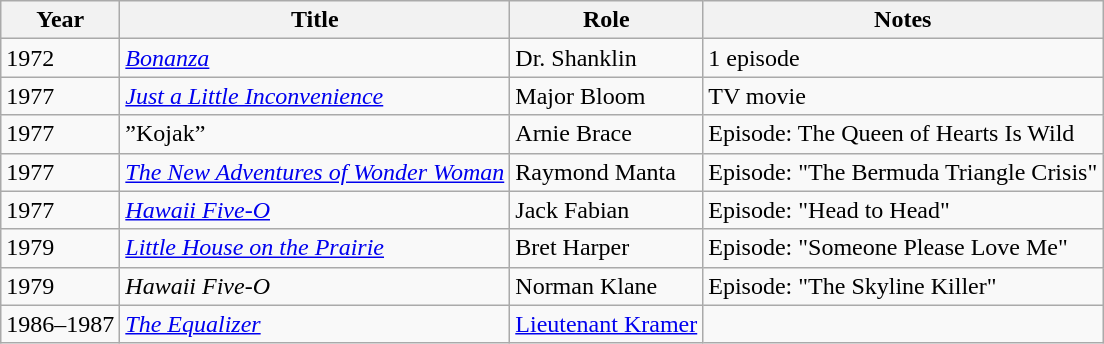<table class="wikitable sortable">
<tr>
<th>Year</th>
<th>Title</th>
<th>Role</th>
<th>Notes</th>
</tr>
<tr>
<td>1972</td>
<td><em><a href='#'>Bonanza</a></em></td>
<td>Dr. Shanklin</td>
<td>1 episode</td>
</tr>
<tr>
<td>1977</td>
<td><em><a href='#'>Just a Little Inconvenience</a></em></td>
<td>Major Bloom</td>
<td>TV movie</td>
</tr>
<tr>
<td>1977</td>
<td>”Kojak”</td>
<td>Arnie Brace</td>
<td>Episode: The Queen of Hearts Is Wild</td>
</tr>
<tr>
<td>1977</td>
<td><em><a href='#'>The New Adventures of Wonder Woman</a></em></td>
<td>Raymond Manta</td>
<td>Episode: "The Bermuda Triangle Crisis"</td>
</tr>
<tr>
<td>1977</td>
<td><em><a href='#'>Hawaii Five-O</a></em></td>
<td>Jack Fabian</td>
<td>Episode: "Head to Head"</td>
</tr>
<tr>
<td>1979</td>
<td><em><a href='#'>Little House on the Prairie</a></em></td>
<td>Bret Harper</td>
<td>Episode: "Someone Please Love Me"</td>
</tr>
<tr>
<td>1979</td>
<td><em>Hawaii Five-O</em></td>
<td>Norman Klane</td>
<td>Episode: "The Skyline Killer"</td>
</tr>
<tr>
<td>1986–1987</td>
<td><em><a href='#'>The Equalizer</a></em></td>
<td><a href='#'>Lieutenant Kramer</a></td>
<td></td>
</tr>
</table>
